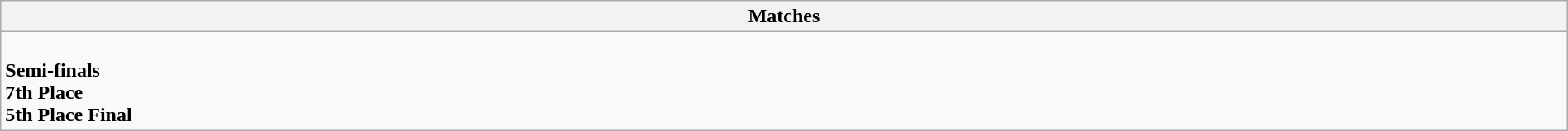<table class="wikitable collapsible collapsed" style="width:100%;">
<tr>
<th>Matches</th>
</tr>
<tr>
<td><br><strong>Semi-finals</strong>

<br><strong>7th Place</strong>
<br><strong>5th Place Final</strong>
</td>
</tr>
</table>
